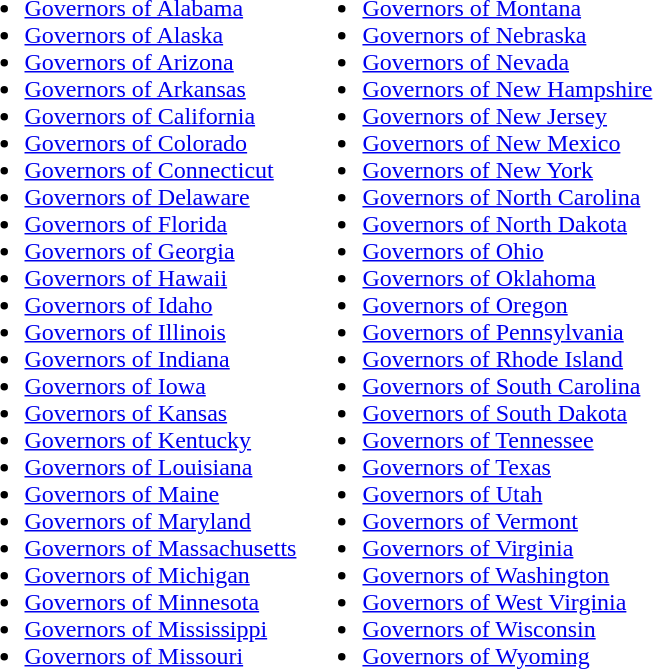<table border="0">
<tr ---- valign="top">
<td><br><ul><li><a href='#'>Governors of Alabama</a></li><li><a href='#'>Governors of Alaska</a></li><li><a href='#'>Governors of Arizona</a></li><li><a href='#'>Governors of Arkansas</a></li><li><a href='#'>Governors of California</a></li><li><a href='#'>Governors of Colorado</a></li><li><a href='#'>Governors of Connecticut</a></li><li><a href='#'>Governors of Delaware</a></li><li><a href='#'>Governors of Florida</a></li><li><a href='#'>Governors of Georgia</a></li><li><a href='#'>Governors of Hawaii</a></li><li><a href='#'>Governors of Idaho</a></li><li><a href='#'>Governors of Illinois</a></li><li><a href='#'>Governors of Indiana</a></li><li><a href='#'>Governors of Iowa</a></li><li><a href='#'>Governors of Kansas</a></li><li><a href='#'>Governors of Kentucky</a></li><li><a href='#'>Governors of Louisiana</a></li><li><a href='#'>Governors of Maine</a></li><li><a href='#'>Governors of Maryland</a></li><li><a href='#'>Governors of Massachusetts</a></li><li><a href='#'>Governors of Michigan</a></li><li><a href='#'>Governors of Minnesota</a></li><li><a href='#'>Governors of Mississippi</a></li><li><a href='#'>Governors of Missouri</a></li></ul></td>
<td><br><ul><li><a href='#'>Governors of Montana</a></li><li><a href='#'>Governors of Nebraska</a></li><li><a href='#'>Governors of Nevada</a></li><li><a href='#'>Governors of New Hampshire</a></li><li><a href='#'>Governors of New Jersey</a></li><li><a href='#'>Governors of New Mexico</a></li><li><a href='#'>Governors of New York</a></li><li><a href='#'>Governors of North Carolina</a></li><li><a href='#'>Governors of North Dakota</a></li><li><a href='#'>Governors of Ohio</a></li><li><a href='#'>Governors of Oklahoma</a></li><li><a href='#'>Governors of Oregon</a></li><li><a href='#'>Governors of Pennsylvania</a></li><li><a href='#'>Governors of Rhode Island</a></li><li><a href='#'>Governors of South Carolina</a></li><li><a href='#'>Governors of South Dakota</a></li><li><a href='#'>Governors of Tennessee</a></li><li><a href='#'>Governors of Texas</a></li><li><a href='#'>Governors of Utah</a></li><li><a href='#'>Governors of Vermont</a></li><li><a href='#'>Governors of Virginia</a></li><li><a href='#'>Governors of Washington</a></li><li><a href='#'>Governors of West Virginia</a></li><li><a href='#'>Governors of Wisconsin</a></li><li><a href='#'>Governors of Wyoming</a></li></ul></td>
</tr>
</table>
